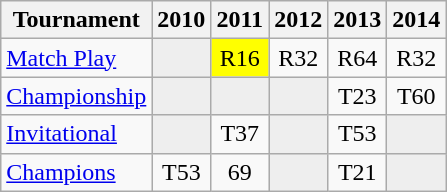<table class="wikitable" style="text-align:center;">
<tr>
<th>Tournament</th>
<th>2010</th>
<th>2011</th>
<th>2012</th>
<th>2013</th>
<th>2014</th>
</tr>
<tr>
<td align="left"><a href='#'>Match Play</a></td>
<td style="background:#eeeeee;"></td>
<td style="background:yellow;">R16</td>
<td>R32</td>
<td>R64</td>
<td>R32</td>
</tr>
<tr>
<td align="left"><a href='#'>Championship</a></td>
<td style="background:#eeeeee;"></td>
<td style="background:#eeeeee;"></td>
<td style="background:#eeeeee;"></td>
<td>T23</td>
<td>T60</td>
</tr>
<tr>
<td align="left"><a href='#'>Invitational</a></td>
<td style="background:#eeeeee;"></td>
<td>T37</td>
<td style="background:#eeeeee;"></td>
<td>T53</td>
<td style="background:#eeeeee;"></td>
</tr>
<tr>
<td align="left"><a href='#'>Champions</a></td>
<td>T53</td>
<td>69</td>
<td style="background:#eeeeee;"></td>
<td>T21</td>
<td style="background:#eeeeee;"></td>
</tr>
</table>
